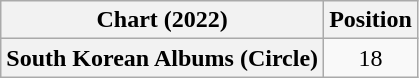<table class="wikitable plainrowheaders" style="text-align:center">
<tr>
<th scope="col">Chart (2022)</th>
<th scope="col">Position</th>
</tr>
<tr>
<th scope="row">South Korean Albums (Circle)</th>
<td>18</td>
</tr>
</table>
